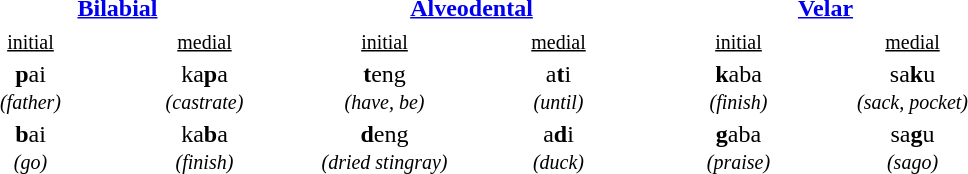<table class="mw-collapsible mw-collapsed">
<tr>
<th colspan="2" style="width: 14em; text-align:center;"><a href='#'>Bilabial</a></th>
<th></th>
<th colspan="2" style="width: 14em; text-align:center;"><a href='#'>Alveodental</a></th>
<th></th>
<th colspan="2" style="width: 14em; text-align:center;"><a href='#'>Velar</a></th>
</tr>
<tr>
<td style="width: 7em; text-align:center;"><small><u>initial</u></small></td>
<td style="width: 7em; text-align:center;"><small><u>medial</u></small></td>
<td></td>
<td style="width: 7em; text-align:center;"><small><u>initial</u></small></td>
<td style="width: 7em; text-align:center;"><small><u>medial</u></small></td>
<td></td>
<td style="width: 7em; text-align:center;"><small><u>initial</u></small></td>
<td style="width: 7em; text-align:center;"><small><u>medial</u></small></td>
</tr>
<tr>
<td style="text-align:center;"><strong>p</strong>ai<br><em><small>(father)</small></em></td>
<td style="text-align:center;">ka<strong>p</strong>a<br><em><small>(castrate)</small></em></td>
<td></td>
<td style="text-align:center;"><strong>t</strong>eng<br><em><small>(have, be)</small></em></td>
<td style="text-align:center;">a<strong>t</strong>i<br><em><small>(until)</small></em></td>
<td></td>
<td style="text-align:center;"><strong>k</strong>aba<br><em><small>(finish)</small></em></td>
<td style="text-align:center;">sa<strong>k</strong>u<br><em><small>(sack, pocket)</small></em></td>
</tr>
<tr>
<td style="text-align:center;"><strong>b</strong>ai<br><em><small>(go)</small></em></td>
<td style="text-align:center;">ka<strong>b</strong>a<br><small><em>(finish)</em></small></td>
<td></td>
<td style="text-align:center;"><strong>d</strong>eng<br><em><small>(dried stingray)</small></em></td>
<td style="text-align:center;">a<strong>d</strong>i<br><small><em>(duck)</em></small></td>
<td></td>
<td style="text-align:center;"><strong>g</strong>aba<br><em><small>(praise)</small></em></td>
<td style="text-align:center;">sa<strong>g</strong>u<br><em><small>(sago)</small></em></td>
</tr>
</table>
